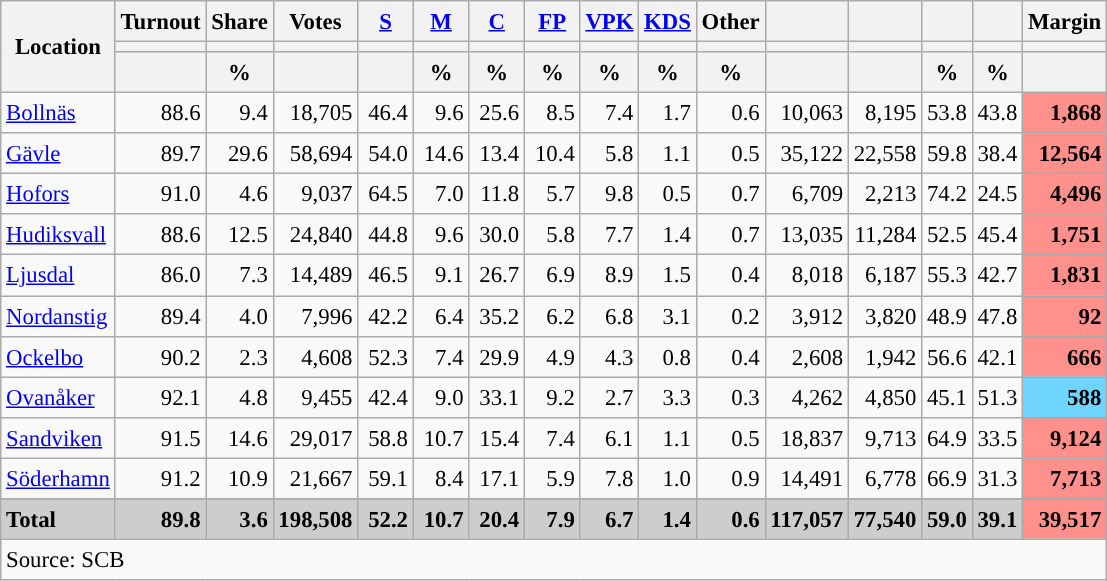<table class="wikitable sortable" style="text-align:right; font-size:95%; line-height:20px;">
<tr>
<th rowspan="3">Location</th>
<th>Turnout</th>
<th>Share</th>
<th>Votes</th>
<th width="30px" class="unsortable"><a href='#'>S</a></th>
<th width="30px" class="unsortable"><a href='#'>M</a></th>
<th width="30px" class="unsortable"><a href='#'>C</a></th>
<th width="30px" class="unsortable"><a href='#'>FP</a></th>
<th width="30px" class="unsortable"><a href='#'>VPK</a></th>
<th width="30px" class="unsortable"><a href='#'>KDS</a></th>
<th width="30px" class="unsortable">Other</th>
<th></th>
<th></th>
<th></th>
<th></th>
<th>Margin</th>
</tr>
<tr>
<th></th>
<th></th>
<th></th>
<th style="background:"></th>
<th style="background:"></th>
<th style="background:"></th>
<th style="background:"></th>
<th style="background:"></th>
<th style="background:"></th>
<th style="background:"></th>
<th style="background:"></th>
<th style="background:"></th>
<th style="background:"></th>
<th style="background:"></th>
<th></th>
</tr>
<tr>
<th></th>
<th data-sort-type="number">%</th>
<th data-sort-type="number"></th>
<th></th>
<th data-sort-type="number">%</th>
<th data-sort-type="number">%</th>
<th data-sort-type="number">%</th>
<th data-sort-type="number">%</th>
<th data-sort-type="number">%</th>
<th data-sort-type="number">%</th>
<th data-sort-type="number"></th>
<th data-sort-type="number"></th>
<th data-sort-type="number">%</th>
<th data-sort-type="number">%</th>
<th data-sort-type="number"></th>
</tr>
<tr>
<td align=left><a href='#'>Bollnäs</a></td>
<td>88.6</td>
<td>9.4</td>
<td>18,705</td>
<td>46.4</td>
<td>9.6</td>
<td>25.6</td>
<td>8.5</td>
<td>7.4</td>
<td>1.7</td>
<td>0.6</td>
<td>10,063</td>
<td>8,195</td>
<td>53.8</td>
<td>43.8</td>
<td bgcolor=#ff908c><strong>1,868</strong></td>
</tr>
<tr>
<td align=left><a href='#'>Gävle</a></td>
<td>89.7</td>
<td>29.6</td>
<td>58,694</td>
<td>54.0</td>
<td>14.6</td>
<td>13.4</td>
<td>10.4</td>
<td>5.8</td>
<td>1.1</td>
<td>0.5</td>
<td>35,122</td>
<td>22,558</td>
<td>59.8</td>
<td>38.4</td>
<td bgcolor=#ff908c><strong>12,564</strong></td>
</tr>
<tr>
<td align=left><a href='#'>Hofors</a></td>
<td>91.0</td>
<td>4.6</td>
<td>9,037</td>
<td>64.5</td>
<td>7.0</td>
<td>11.8</td>
<td>5.7</td>
<td>9.8</td>
<td>0.5</td>
<td>0.7</td>
<td>6,709</td>
<td>2,213</td>
<td>74.2</td>
<td>24.5</td>
<td bgcolor=#ff908c><strong>4,496</strong></td>
</tr>
<tr>
<td align=left><a href='#'>Hudiksvall</a></td>
<td>88.6</td>
<td>12.5</td>
<td>24,840</td>
<td>44.8</td>
<td>9.6</td>
<td>30.0</td>
<td>5.8</td>
<td>7.7</td>
<td>1.4</td>
<td>0.7</td>
<td>13,035</td>
<td>11,284</td>
<td>52.5</td>
<td>45.4</td>
<td bgcolor=#ff908c><strong>1,751</strong></td>
</tr>
<tr>
<td align=left><a href='#'>Ljusdal</a></td>
<td>86.0</td>
<td>7.3</td>
<td>14,489</td>
<td>46.5</td>
<td>9.1</td>
<td>26.7</td>
<td>6.9</td>
<td>8.9</td>
<td>1.5</td>
<td>0.4</td>
<td>8,018</td>
<td>6,187</td>
<td>55.3</td>
<td>42.7</td>
<td bgcolor=#ff908c><strong>1,831</strong></td>
</tr>
<tr>
<td align=left><a href='#'>Nordanstig</a></td>
<td>89.4</td>
<td>4.0</td>
<td>7,996</td>
<td>42.2</td>
<td>6.4</td>
<td>35.2</td>
<td>6.2</td>
<td>6.8</td>
<td>3.1</td>
<td>0.2</td>
<td>3,912</td>
<td>3,820</td>
<td>48.9</td>
<td>47.8</td>
<td bgcolor=#ff908c><strong>92</strong></td>
</tr>
<tr>
<td align=left><a href='#'>Ockelbo</a></td>
<td>90.2</td>
<td>2.3</td>
<td>4,608</td>
<td>52.3</td>
<td>7.4</td>
<td>29.9</td>
<td>4.9</td>
<td>4.3</td>
<td>0.8</td>
<td>0.4</td>
<td>2,608</td>
<td>1,942</td>
<td>56.6</td>
<td>42.1</td>
<td bgcolor=#ff908c><strong>666</strong></td>
</tr>
<tr>
<td align=left><a href='#'>Ovanåker</a></td>
<td>92.1</td>
<td>4.8</td>
<td>9,455</td>
<td>42.4</td>
<td>9.0</td>
<td>33.1</td>
<td>9.2</td>
<td>2.7</td>
<td>3.3</td>
<td>0.3</td>
<td>4,262</td>
<td>4,850</td>
<td>45.1</td>
<td>51.3</td>
<td bgcolor=#6fd5fe><strong>588</strong></td>
</tr>
<tr>
<td align=left><a href='#'>Sandviken</a></td>
<td>91.5</td>
<td>14.6</td>
<td>29,017</td>
<td>58.8</td>
<td>10.7</td>
<td>15.4</td>
<td>7.4</td>
<td>6.1</td>
<td>1.1</td>
<td>0.5</td>
<td>18,837</td>
<td>9,713</td>
<td>64.9</td>
<td>33.5</td>
<td bgcolor=#ff908c><strong>9,124</strong></td>
</tr>
<tr>
<td align=left><a href='#'>Söderhamn</a></td>
<td>91.2</td>
<td>10.9</td>
<td>21,667</td>
<td>59.1</td>
<td>8.4</td>
<td>17.1</td>
<td>5.9</td>
<td>7.8</td>
<td>1.0</td>
<td>0.9</td>
<td>14,491</td>
<td>6,778</td>
<td>66.9</td>
<td>31.3</td>
<td bgcolor=#ff908c><strong>7,713</strong></td>
</tr>
<tr>
</tr>
<tr style="background:#CDCDCD;">
<td align=left><strong>Total</strong></td>
<td><strong>89.8</strong></td>
<td><strong>3.6</strong></td>
<td><strong>198,508</strong></td>
<td><strong>52.2</strong></td>
<td><strong>10.7</strong></td>
<td><strong>20.4</strong></td>
<td><strong>7.9</strong></td>
<td><strong>6.7</strong></td>
<td><strong>1.4</strong></td>
<td><strong>0.6</strong></td>
<td><strong>117,057</strong></td>
<td><strong>77,540</strong></td>
<td><strong>59.0</strong></td>
<td><strong>39.1</strong></td>
<td bgcolor=#ff908c><strong>39,517</strong></td>
</tr>
<tr>
<td align=left colspan=16>Source: SCB </td>
</tr>
</table>
